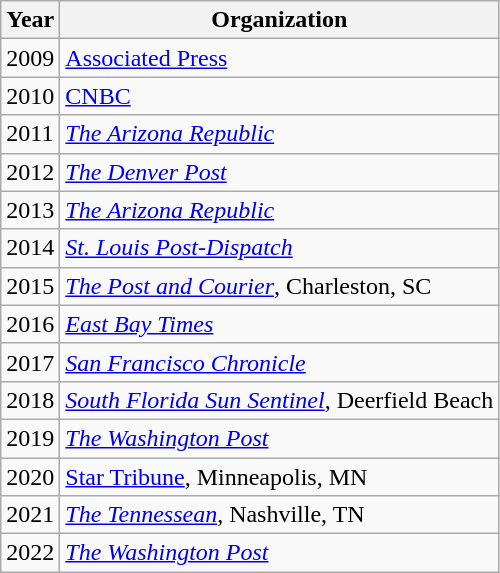<table class="wikitable sortable">
<tr>
<th>Year</th>
<th>Organization</th>
</tr>
<tr>
<td>2009</td>
<td><a href='#'>Associated Press</a></td>
</tr>
<tr>
<td>2010</td>
<td><a href='#'>CNBC</a></td>
</tr>
<tr>
<td>2011</td>
<td><em><a href='#'>The Arizona Republic</a></em></td>
</tr>
<tr>
<td>2012</td>
<td><em><a href='#'>The Denver Post</a></em></td>
</tr>
<tr>
<td>2013</td>
<td><em><a href='#'>The Arizona Republic</a></em></td>
</tr>
<tr>
<td>2014</td>
<td><em><a href='#'>St. Louis Post-Dispatch</a></em></td>
</tr>
<tr>
<td>2015</td>
<td><em><a href='#'>The Post and Courier</a></em>, Charleston, SC</td>
</tr>
<tr>
<td>2016</td>
<td><em><a href='#'>East Bay Times</a></em></td>
</tr>
<tr>
<td>2017</td>
<td><em><a href='#'>San Francisco Chronicle</a></em></td>
</tr>
<tr>
<td>2018</td>
<td><em><a href='#'>South Florida Sun Sentinel</a></em>, Deerfield Beach</td>
</tr>
<tr>
<td>2019</td>
<td><em><a href='#'>The Washington Post</a></em></td>
</tr>
<tr>
<td>2020</td>
<td><a href='#'>Star Tribune</a>, Minneapolis, MN</td>
</tr>
<tr>
<td>2021</td>
<td><em><a href='#'>The Tennessean</a></em>, Nashville, TN</td>
</tr>
<tr>
<td>2022</td>
<td><em><a href='#'>The Washington Post</a></em></td>
</tr>
</table>
